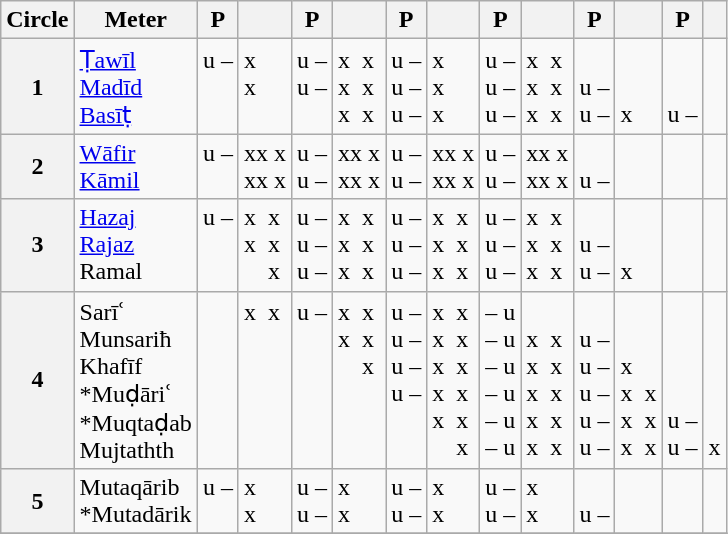<table class="wikitable">
<tr>
<th>Circle</th>
<th>Meter</th>
<th>P</th>
<th></th>
<th>P</th>
<th></th>
<th>P</th>
<th></th>
<th>P</th>
<th></th>
<th>P</th>
<th></th>
<th>P</th>
<th></th>
</tr>
<tr>
<th>1</th>
<td><a href='#'>Ṭawīl</a><br><a href='#'>Madīd</a><br><a href='#'>Basīṭ</a></td>
<td>u –<br> <br> </td>
<td>x<br>x<br> </td>
<td>u –<br>u –<br> </td>
<td>x  x<br>x  x<br>x  x</td>
<td>u –<br>u –<br>u –</td>
<td>x<br>x<br>x</td>
<td>u –<br>u –<br>u –</td>
<td>x  x<br>x  x<br>x  x</td>
<td><br>u –<br>u –</td>
<td><br><br>x</td>
<td><br><br>u –</td>
<td></td>
</tr>
<tr>
<th>2</th>
<td><a href='#'>Wāfir</a><br><a href='#'>Kāmil</a></td>
<td>u –<br> </td>
<td>xx x<br>xx x</td>
<td>u –<br>u –</td>
<td>xx x<br>xx x</td>
<td>u –<br>u –</td>
<td>xx x<br>xx x</td>
<td>u –<br>u –</td>
<td>xx x<br>xx x</td>
<td> <br>u –</td>
<td></td>
<td></td>
<td></td>
</tr>
<tr>
<th>3</th>
<td><a href='#'>Hazaj</a><br><a href='#'>Rajaz</a><br>Ramal</td>
<td>u –<br> <br> </td>
<td>x  x<br>x  x<br>    x</td>
<td>u –<br>u –<br>u –</td>
<td>x  x<br>x  x<br>x  x</td>
<td>u –<br>u –<br>u –</td>
<td>x  x<br>x  x<br>x  x</td>
<td>u –<br>u –<br>u –</td>
<td>x  x<br>x  x<br>x  x</td>
<td><br>u –<br>u –</td>
<td><br><br>x</td>
<td></td>
<td></td>
</tr>
<tr>
<th>4</th>
<td>Sarīʿ<br>Munsariħ<br>Khafīf<br>*Muḍāriʿ<br>*Muqtaḍab<br>Mujtathth<br></td>
<td></td>
<td>x  x<br> <br> <br> <br> <br> </td>
<td>u –<br> <br> <br> <br> <br> </td>
<td>x  x<br>x  x<br>    x<br> <br> <br> </td>
<td>u –<br>u –<br>u –<br>u –<br> <br> </td>
<td>x  x<br>x  x<br>x  x<br>x  x<br>x  x<br>    x</td>
<td>– u<br>– u<br>– u<br>– u<br>– u<br>– u</td>
<td><br>x  x<br>x  x<br>x  x<br>x  x<br>x  x</td>
<td><br>u –<br>u –<br>u –<br>u –<br>u –</td>
<td><br><br>x<br>x  x<br>x  x<br>x  x</td>
<td><br><br><br><br>u –<br>u –</td>
<td><br><br><br><br><br>x</td>
</tr>
<tr>
<th>5</th>
<td>Mutaqārib<br>*Mutadārik</td>
<td>u –<br> </td>
<td>x<br>x</td>
<td>u –<br>u –</td>
<td>x <br>x</td>
<td>u –<br>u –</td>
<td>x<br>x</td>
<td>u –<br>u –</td>
<td>x<br>x</td>
<td><br>u –</td>
<td></td>
<td></td>
<td></td>
</tr>
<tr>
</tr>
</table>
